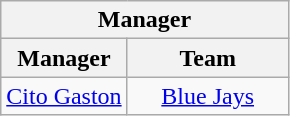<table class="wikitable" style="font-size: 100%; text-align:center;">
<tr>
<th colspan="2">Manager</th>
</tr>
<tr>
<th>Manager</th>
<th width="100">Team</th>
</tr>
<tr>
<td><a href='#'>Cito Gaston</a></td>
<td><a href='#'>Blue Jays</a></td>
</tr>
</table>
